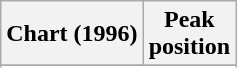<table class="wikitable sortable">
<tr>
<th align="left">Chart (1996)</th>
<th align="center">Peak<br>position</th>
</tr>
<tr>
</tr>
<tr>
</tr>
</table>
